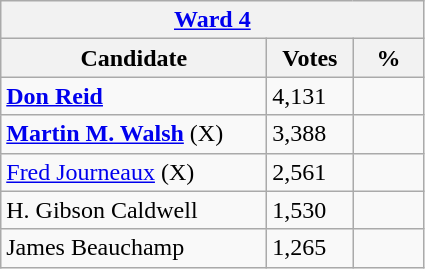<table class="wikitable">
<tr>
<th colspan="3"><a href='#'>Ward 4</a></th>
</tr>
<tr>
<th style="width: 170px">Candidate</th>
<th style="width: 50px">Votes</th>
<th style="width: 40px">%</th>
</tr>
<tr>
<td><strong><a href='#'>Don Reid</a></strong></td>
<td>4,131</td>
<td></td>
</tr>
<tr>
<td><strong><a href='#'>Martin M. Walsh</a></strong> (X)</td>
<td>3,388</td>
<td></td>
</tr>
<tr>
<td><a href='#'>Fred Journeaux</a> (X)</td>
<td>2,561</td>
<td></td>
</tr>
<tr>
<td>H. Gibson Caldwell</td>
<td>1,530</td>
<td></td>
</tr>
<tr>
<td>James Beauchamp</td>
<td>1,265</td>
<td></td>
</tr>
</table>
